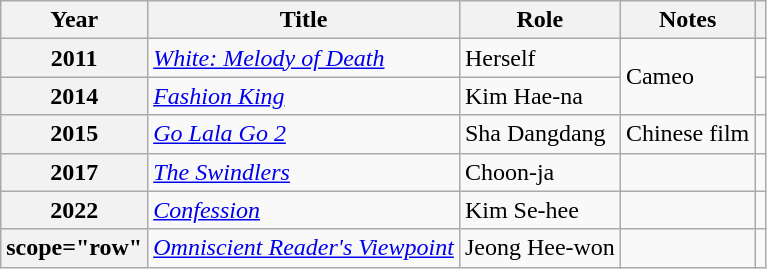<table class="wikitable plainrowheaders sortable">
<tr>
<th scope="col">Year</th>
<th scope="col">Title</th>
<th scope="col">Role</th>
<th scope="col">Notes</th>
<th scope="col" class="unsortable"></th>
</tr>
<tr>
<th scope="row">2011</th>
<td><em><a href='#'>White: Melody of Death</a></em></td>
<td>Herself</td>
<td rowspan="2">Cameo</td>
<td style="text-align:center"></td>
</tr>
<tr>
<th scope="row">2014</th>
<td><em><a href='#'>Fashion King</a></em></td>
<td>Kim Hae-na</td>
<td style="text-align:center"></td>
</tr>
<tr>
<th scope="row">2015</th>
<td><em><a href='#'>Go Lala Go 2</a></em></td>
<td>Sha Dangdang</td>
<td>Chinese film</td>
<td style="text-align:center"></td>
</tr>
<tr>
<th scope="row">2017</th>
<td><em><a href='#'>The Swindlers</a></em></td>
<td>Choon-ja</td>
<td></td>
<td style="text-align:center"></td>
</tr>
<tr>
<th scope="row">2022</th>
<td><em><a href='#'>Confession</a></em></td>
<td>Kim Se-hee</td>
<td></td>
<td style="text-align:center"></td>
</tr>
<tr>
<th>scope="row" </th>
<td><em><a href='#'>Omniscient Reader's Viewpoint</a></em></td>
<td>Jeong Hee-won</td>
<td></td>
<td style="text-align:center"></td>
</tr>
</table>
